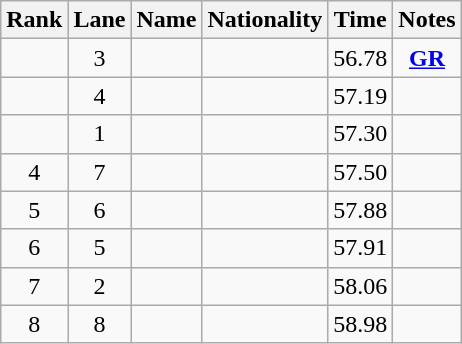<table class="wikitable sortable" style="text-align:center">
<tr>
<th>Rank</th>
<th>Lane</th>
<th>Name</th>
<th>Nationality</th>
<th>Time</th>
<th>Notes</th>
</tr>
<tr>
<td></td>
<td>3</td>
<td align="left"></td>
<td align="left"></td>
<td>56.78</td>
<td><strong><a href='#'>GR</a></strong></td>
</tr>
<tr>
<td></td>
<td>4</td>
<td align="left"></td>
<td align="left"></td>
<td>57.19</td>
<td></td>
</tr>
<tr>
<td></td>
<td>1</td>
<td align="left"></td>
<td align="left"></td>
<td>57.30</td>
<td></td>
</tr>
<tr>
<td>4</td>
<td>7</td>
<td align="left"></td>
<td align="left"></td>
<td>57.50</td>
<td></td>
</tr>
<tr>
<td>5</td>
<td>6</td>
<td align="left"></td>
<td align="left"></td>
<td>57.88</td>
<td></td>
</tr>
<tr>
<td>6</td>
<td>5</td>
<td align="left"></td>
<td align="left"></td>
<td>57.91</td>
<td></td>
</tr>
<tr>
<td>7</td>
<td>2</td>
<td align="left"></td>
<td align="left"></td>
<td>58.06</td>
<td></td>
</tr>
<tr>
<td>8</td>
<td>8</td>
<td align="left"></td>
<td align="left"></td>
<td>58.98</td>
<td></td>
</tr>
</table>
